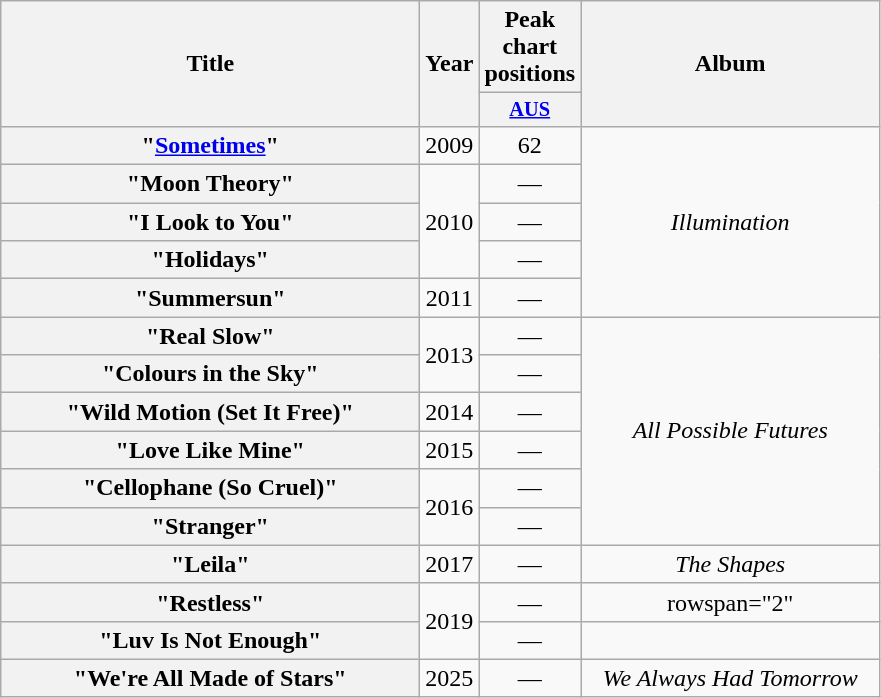<table class="wikitable plainrowheaders" style="text-align:center">
<tr>
<th scope="col" rowspan="2" style="width:17em;">Title</th>
<th scope="col" rowspan="2">Year</th>
<th scope="col" colspan="1">Peak chart positions</th>
<th scope="col" rowspan="2" style="width:12em;">Album</th>
</tr>
<tr>
<th scope="col" style="width:3em;font-size:85%"><a href='#'>AUS</a><br></th>
</tr>
<tr>
<th scope="row">"<a href='#'>Sometimes</a>"</th>
<td>2009</td>
<td>62</td>
<td rowspan="5"><em>Illumination</em></td>
</tr>
<tr>
<th scope="row">"Moon Theory"</th>
<td rowspan="3">2010</td>
<td>—</td>
</tr>
<tr>
<th scope="row">"I Look to You"<br></th>
<td>—</td>
</tr>
<tr>
<th scope="row">"Holidays"<br></th>
<td>—</td>
</tr>
<tr>
<th scope="row">"Summersun"</th>
<td>2011</td>
<td>—</td>
</tr>
<tr>
<th scope="row">"Real Slow"</th>
<td rowspan="2">2013</td>
<td>—</td>
<td rowspan="6"><em>All Possible Futures</em></td>
</tr>
<tr>
<th scope="row">"Colours in the Sky"<br></th>
<td>—</td>
</tr>
<tr>
<th scope="row">"Wild Motion (Set It Free)"</th>
<td>2014</td>
<td>—</td>
</tr>
<tr>
<th scope="row">"Love Like Mine"</th>
<td>2015</td>
<td>—</td>
</tr>
<tr>
<th scope="row">"Cellophane (So Cruel)"<br></th>
<td rowspan="2">2016</td>
<td>—</td>
</tr>
<tr>
<th scope="row">"Stranger"<br></th>
<td>—</td>
</tr>
<tr>
<th scope="row">"Leila"</th>
<td>2017</td>
<td>—</td>
<td><em>The Shapes</em></td>
</tr>
<tr>
<th scope="row">"Restless"</th>
<td rowspan="2">2019</td>
<td>—</td>
<td>rowspan="2" </td>
</tr>
<tr>
<th scope="row">"Luv Is Not Enough"</th>
<td>—</td>
</tr>
<tr>
<th scope="row">"We're All Made of Stars"<br></th>
<td>2025</td>
<td>—</td>
<td><em>We Always Had Tomorrow</em></td>
</tr>
</table>
